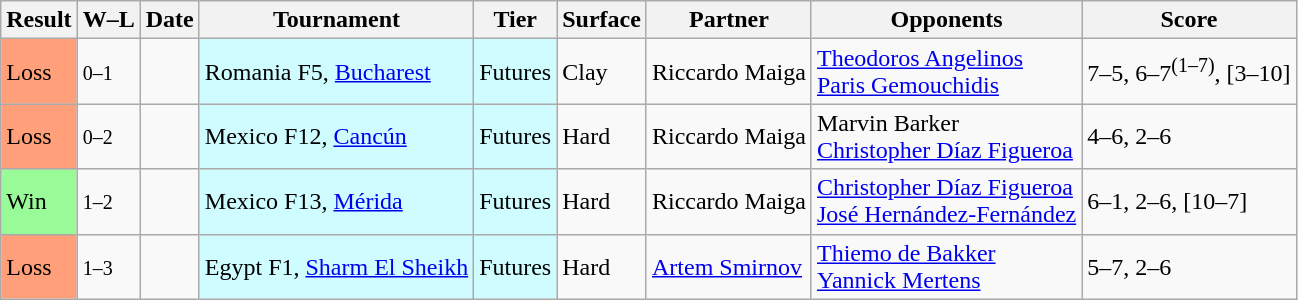<table class="sortable wikitable">
<tr>
<th>Result</th>
<th class="unsortable">W–L</th>
<th>Date</th>
<th>Tournament</th>
<th>Tier</th>
<th>Surface</th>
<th>Partner</th>
<th>Opponents</th>
<th class="unsortable">Score</th>
</tr>
<tr>
<td bgcolor=FFA07A>Loss</td>
<td><small>0–1</small></td>
<td></td>
<td style="background:#cffcff;">Romania F5, <a href='#'>Bucharest</a></td>
<td style="background:#cffcff;">Futures</td>
<td>Clay</td>
<td> Riccardo Maiga</td>
<td> <a href='#'>Theodoros Angelinos</a><br> <a href='#'>Paris Gemouchidis</a></td>
<td>7–5, 6–7<sup>(1–7)</sup>, [3–10]</td>
</tr>
<tr>
<td bgcolor=FFA07A>Loss</td>
<td><small>0–2</small></td>
<td></td>
<td style="background:#cffcff;">Mexico F12, <a href='#'>Cancún</a></td>
<td style="background:#cffcff;">Futures</td>
<td>Hard</td>
<td> Riccardo Maiga</td>
<td> Marvin Barker<br> <a href='#'>Christopher Díaz Figueroa</a></td>
<td>4–6, 2–6</td>
</tr>
<tr>
<td bgcolor=98FB98>Win</td>
<td><small>1–2</small></td>
<td></td>
<td style="background:#cffcff;">Mexico F13, <a href='#'>Mérida</a></td>
<td style="background:#cffcff;">Futures</td>
<td>Hard</td>
<td> Riccardo Maiga</td>
<td> <a href='#'>Christopher Díaz Figueroa</a><br> <a href='#'>José Hernández-Fernández</a></td>
<td>6–1, 2–6, [10–7]</td>
</tr>
<tr>
<td bgcolor=FFA07A>Loss</td>
<td><small>1–3</small></td>
<td></td>
<td style="background:#cffcff;">Egypt F1, <a href='#'>Sharm El Sheikh</a></td>
<td style="background:#cffcff;">Futures</td>
<td>Hard</td>
<td> <a href='#'>Artem Smirnov</a></td>
<td> <a href='#'>Thiemo de Bakker</a><br> <a href='#'>Yannick Mertens</a></td>
<td>5–7, 2–6</td>
</tr>
</table>
